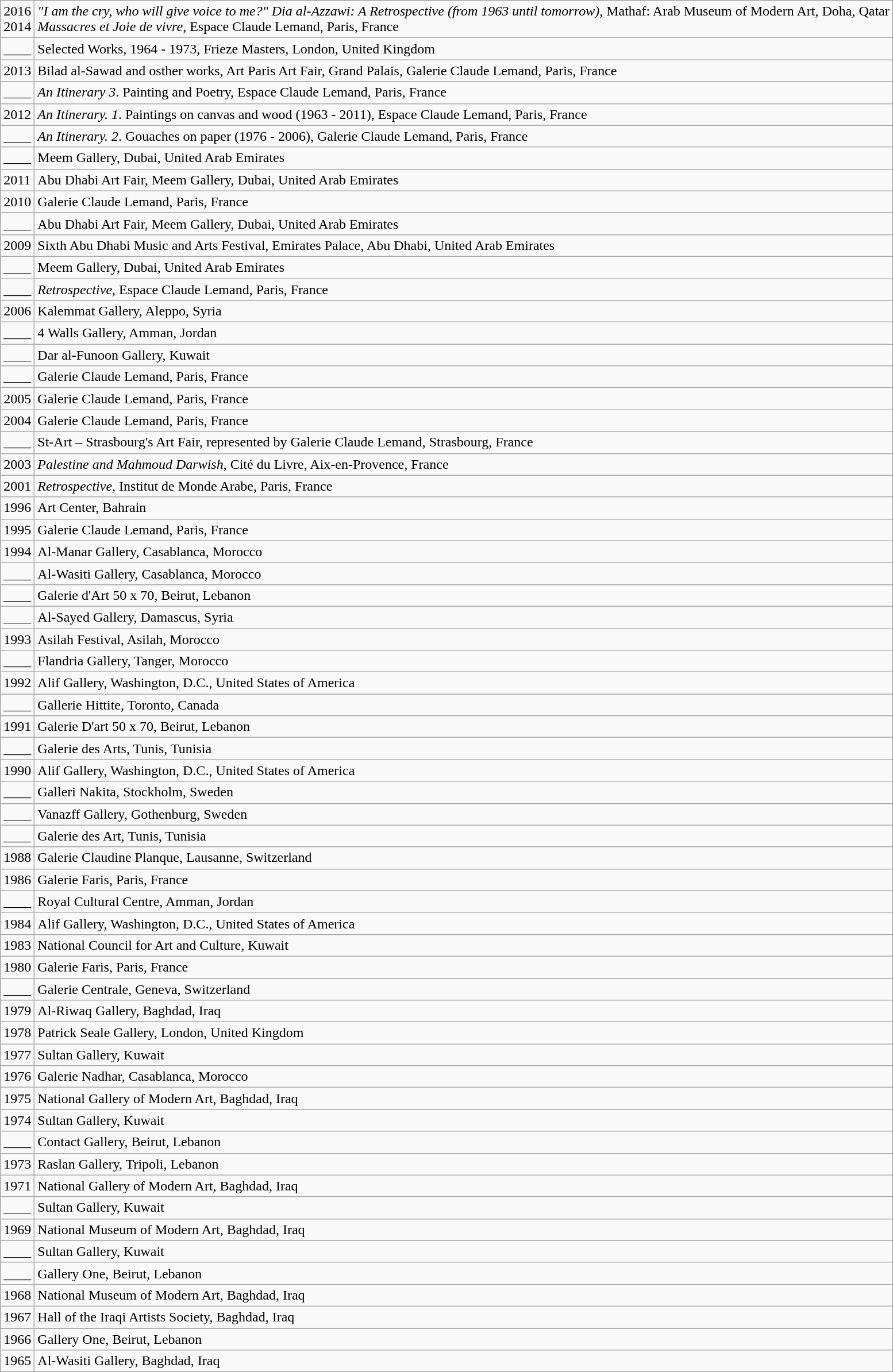<table class="wikitable">
<tr>
<td>2016<br>2014</td>
<td><em>"I am the cry, who will give voice to me?" Dia al-Azzawi: A Retrospective (from 1963 until tomorrow)</em>, Mathaf: Arab Museum of Modern Art, Doha, Qatar<br><em>Massacres et Joie de vivre</em>, Espace Claude Lemand, Paris, France</td>
</tr>
<tr>
<td>____</td>
<td>Selected Works, 1964 - 1973, Frieze Masters, London, United Kingdom</td>
</tr>
<tr>
<td>2013</td>
<td>Bilad al-Sawad and osther works, Art Paris Art Fair, Grand Palais, Galerie Claude Lemand, Paris, France</td>
</tr>
<tr>
<td>____</td>
<td><em>An Itinerary 3</em>. Painting and Poetry, Espace Claude Lemand, Paris, France</td>
</tr>
<tr>
<td>2012</td>
<td><em>An Itinerary. 1</em>. Paintings on canvas and wood (1963 - 2011), Espace Claude Lemand, Paris, France</td>
</tr>
<tr>
<td rowspan="1">____</td>
<td rowspan="1"><em>An Itinerary. 2</em>. Gouaches on paper (1976 - 2006), Galerie Claude Lemand, Paris, France</td>
</tr>
<tr>
<td rowspan="1">____</td>
<td rowspan="1">Meem Gallery, Dubai, United Arab Emirates</td>
</tr>
<tr>
<td rowspan="1">2011</td>
<td rowspan="1">Abu Dhabi Art Fair, Meem Gallery, Dubai, United Arab Emirates</td>
</tr>
<tr>
<td rowspan="1">2010</td>
<td rowspan="1">Galerie Claude Lemand, Paris, France</td>
</tr>
<tr>
<td rowspan="1">____</td>
<td rowspan="1">Abu Dhabi Art Fair, Meem Gallery, Dubai, United Arab Emirates</td>
</tr>
<tr>
<td rowspan="1">2009</td>
<td rowspan="1">Sixth Abu Dhabi Music and Arts Festival, Emirates Palace, Abu Dhabi, United Arab Emirates</td>
</tr>
<tr>
<td rowspan="1">____</td>
<td rowspan="1">Meem Gallery, Dubai, United Arab Emirates</td>
</tr>
<tr>
<td rowspan="1">____</td>
<td rowspan="1"><em>Retrospective</em>, Espace Claude Lemand, Paris, France</td>
</tr>
<tr>
<td rowspan="1">2006</td>
<td rowspan="1">Kalemmat Gallery, Aleppo, Syria</td>
</tr>
<tr>
<td rowspan="1">____</td>
<td rowspan="1">4 Walls Gallery, Amman, Jordan</td>
</tr>
<tr>
<td rowspan="1">____</td>
<td rowspan="1">Dar al-Funoon Gallery, Kuwait</td>
</tr>
<tr>
<td rowspan="1">____</td>
<td rowspan="1">Galerie Claude Lemand, Paris, France</td>
</tr>
<tr>
<td rowspan="1">2005</td>
<td rowspan="1">Galerie Claude Lemand, Paris, France</td>
</tr>
<tr>
<td rowspan="1">2004</td>
<td rowspan="1">Galerie Claude Lemand, Paris, France</td>
</tr>
<tr>
<td rowspan="1">____</td>
<td rowspan="1">St-Art – Strasbourg's Art Fair, represented by Galerie Claude Lemand, Strasbourg, France</td>
</tr>
<tr>
<td rowspan="1">2003</td>
<td rowspan="1"><em>Palestine and Mahmoud Darwish</em>, Cité du Livre, Aix-en-Provence, France</td>
</tr>
<tr>
<td rowspan="1">2001</td>
<td rowspan="1"><em>Retrospective,</em> Institut de Monde Arabe, Paris, France</td>
</tr>
<tr>
<td rowspan="1">1996</td>
<td rowspan="1">Art Center, Bahrain</td>
</tr>
<tr>
<td rowspan="1">1995</td>
<td rowspan="1">Galerie Claude Lemand, Paris, France</td>
</tr>
<tr>
<td rowspan="1">1994</td>
<td rowspan="1">Al-Manar Gallery, Casablanca, Morocco</td>
</tr>
<tr>
<td rowspan="1">____</td>
<td rowspan="1">Al-Wasiti Gallery, Casablanca, Morocco</td>
</tr>
<tr>
<td rowspan="1">____</td>
<td rowspan="1">Galerie d'Art 50 x 70, Beirut, Lebanon</td>
</tr>
<tr>
<td rowspan="1">____</td>
<td rowspan="1">Al-Sayed Gallery, Damascus, Syria</td>
</tr>
<tr>
<td rowspan="1">1993</td>
<td rowspan="1">Asilah Festival, Asilah, Morocco</td>
</tr>
<tr>
<td rowspan="1">____</td>
<td rowspan="1">Flandria Gallery, Tanger, Morocco</td>
</tr>
<tr>
<td rowspan="1">1992</td>
<td rowspan="1">Alif Gallery, Washington, D.C., United States of America</td>
</tr>
<tr>
<td rowspan="1">____</td>
<td rowspan="1">Gallerie Hittite, Toronto, Canada</td>
</tr>
<tr>
<td rowspan="1">1991</td>
<td rowspan="1">Galerie D'art 50 x 70, Beirut, Lebanon</td>
</tr>
<tr>
<td rowspan="1">____</td>
<td rowspan="1">Galerie des Arts, Tunis, Tunisia</td>
</tr>
<tr>
<td rowspan="1">1990</td>
<td rowspan="1">Alif Gallery, Washington, D.C., United States of America</td>
</tr>
<tr>
<td rowspan="1">____</td>
<td rowspan="1">Galleri Nakita, Stockholm, Sweden</td>
</tr>
<tr>
<td rowspan="1">____</td>
<td rowspan="1">Vanazff Gallery, Gothenburg, Sweden</td>
</tr>
<tr>
<td rowspan="1">____</td>
<td rowspan="1">Galerie des Art, Tunis, Tunisia</td>
</tr>
<tr>
<td rowspan="1">1988</td>
<td rowspan="1">Galerie Claudine Planque, Lausanne, Switzerland</td>
</tr>
<tr>
<td rowspan="1">1986</td>
<td rowspan="1">Galerie Faris, Paris, France</td>
</tr>
<tr>
<td rowspan="1">____</td>
<td rowspan="1">Royal Cultural Centre, Amman, Jordan</td>
</tr>
<tr>
<td rowspan="1">1984</td>
<td rowspan="1">Alif Gallery, Washington, D.C., United States of America</td>
</tr>
<tr>
<td rowspan="1">1983</td>
<td rowspan="1">National Council for Art and Culture, Kuwait</td>
</tr>
<tr>
<td rowspan="1">1980</td>
<td rowspan="1">Galerie Faris, Paris, France</td>
</tr>
<tr>
<td rowspan="1">____</td>
<td rowspan="1">Galerie Centrale, Geneva, Switzerland</td>
</tr>
<tr>
<td rowspan="1">1979</td>
<td rowspan="1">Al-Riwaq Gallery, Baghdad, Iraq</td>
</tr>
<tr>
<td rowspan="1">1978</td>
<td rowspan="1">Patrick Seale Gallery, London, United Kingdom</td>
</tr>
<tr>
<td rowspan="1">1977</td>
<td rowspan="1">Sultan Gallery, Kuwait</td>
</tr>
<tr>
<td rowspan="1">1976</td>
<td rowspan="1">Galerie Nadhar, Casablanca, Morocco</td>
</tr>
<tr>
<td rowspan="1">1975</td>
<td rowspan="1">National Gallery of Modern Art, Baghdad, Iraq</td>
</tr>
<tr>
<td rowspan="1">1974</td>
<td rowspan="1">Sultan Gallery, Kuwait</td>
</tr>
<tr>
<td rowspan="1">____</td>
<td rowspan="1">Contact Gallery, Beirut, Lebanon</td>
</tr>
<tr>
<td rowspan="1">1973</td>
<td rowspan="1">Raslan Gallery, Tripoli, Lebanon</td>
</tr>
<tr>
<td rowspan="1">1971</td>
<td rowspan="1">National Gallery of Modern Art, Baghdad, Iraq</td>
</tr>
<tr>
<td rowspan="1">____</td>
<td rowspan="1">Sultan Gallery, Kuwait</td>
</tr>
<tr>
<td rowspan="1">1969</td>
<td rowspan="1">National Museum of Modern Art, Baghdad, Iraq</td>
</tr>
<tr>
<td rowspan="1">____</td>
<td rowspan="1">Sultan Gallery, Kuwait</td>
</tr>
<tr>
<td rowspan="1">____</td>
<td rowspan="1">Gallery One, Beirut, Lebanon</td>
</tr>
<tr>
<td rowspan="1">1968</td>
<td rowspan="1">National Museum of Modern Art, Baghdad, Iraq</td>
</tr>
<tr>
<td rowspan="1">1967</td>
<td rowspan="1">Hall of the Iraqi Artists Society, Baghdad, Iraq</td>
</tr>
<tr>
<td rowspan="1">1966</td>
<td rowspan="1">Gallery One, Beirut, Lebanon</td>
</tr>
<tr>
<td rowspan="1">1965</td>
<td rowspan="1">Al-Wasiti Gallery, Baghdad, Iraq</td>
</tr>
</table>
